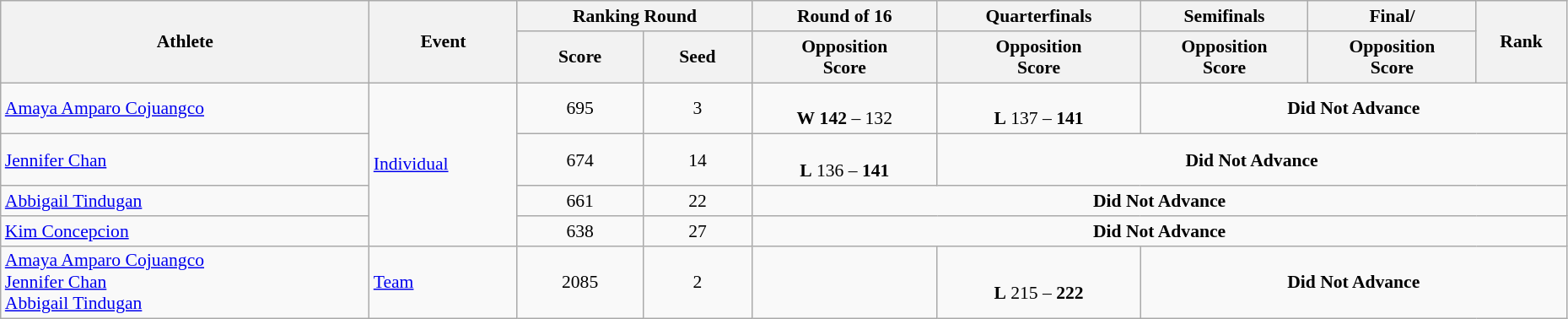<table class="wikitable" width="98%" style="text-align:center; font-size:90%">
<tr>
<th rowspan=2>Athlete</th>
<th rowspan=2>Event</th>
<th colspan=2>Ranking Round</th>
<th>Round of 16</th>
<th>Quarterfinals</th>
<th>Semifinals</th>
<th>Final/</th>
<th rowspan=2>Rank</th>
</tr>
<tr>
<th>Score</th>
<th>Seed</th>
<th>Opposition<br>Score</th>
<th>Opposition<br>Score</th>
<th>Opposition<br>Score</th>
<th>Opposition<br>Score</th>
</tr>
<tr align=center>
<td align=left><a href='#'>Amaya Amparo Cojuangco</a></td>
<td rowspan=4 align=left><a href='#'>Individual</a></td>
<td>695</td>
<td>3 <strong></strong></td>
<td> <br> <strong>W</strong> <strong>142</strong> – 132</td>
<td> <br> <strong>L</strong> 137 – <strong>141</strong></td>
<td colspan=3><strong>Did Not Advance</strong></td>
</tr>
<tr>
<td align=left><a href='#'>Jennifer Chan</a></td>
<td>674</td>
<td>14 <strong></strong></td>
<td> <br> <strong>L</strong> 136 – <strong>141</strong></td>
<td colspan=4><strong>Did Not Advance</strong></td>
</tr>
<tr>
<td align=left><a href='#'>Abbigail Tindugan</a></td>
<td>661</td>
<td>22</td>
<td colspan=5><strong>Did Not Advance</strong></td>
</tr>
<tr>
<td align=left><a href='#'>Kim Concepcion</a></td>
<td>638</td>
<td>27</td>
<td colspan=5><strong>Did Not Advance</strong></td>
</tr>
<tr align=center>
<td align=left><a href='#'>Amaya Amparo Cojuangco</a><br><a href='#'>Jennifer Chan</a><br><a href='#'>Abbigail Tindugan</a></td>
<td align=left><a href='#'>Team</a></td>
<td>2085</td>
<td>2</td>
<td></td>
<td> <br> <strong>L</strong> 215 – <strong>222</strong></td>
<td colspan=3><strong>Did Not Advance</strong></td>
</tr>
</table>
